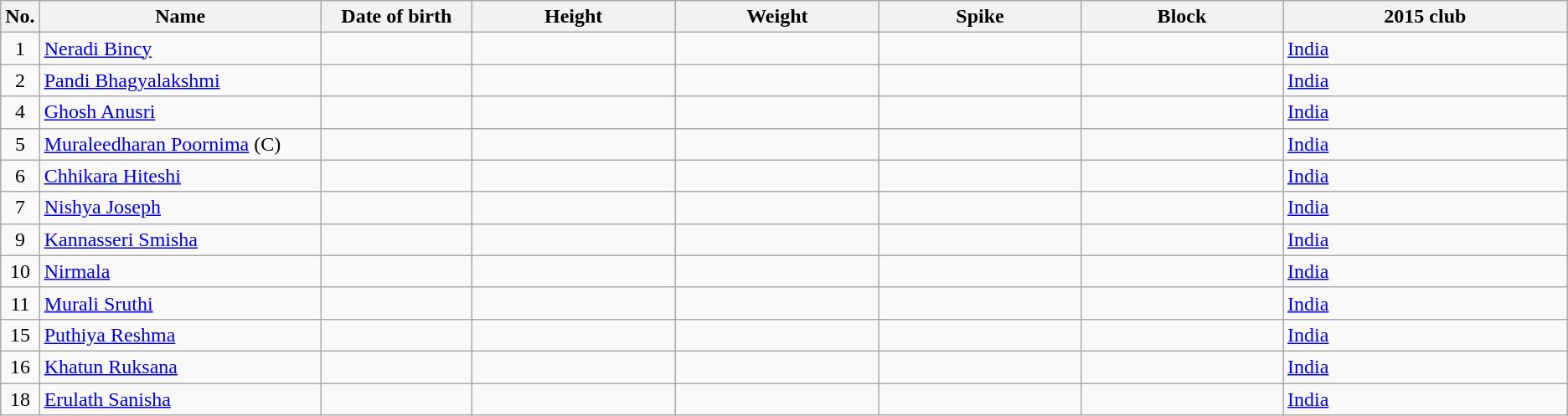<table class="wikitable sortable" style="text-align:center;">
<tr>
<th>No.</th>
<th style="width:15em">Name</th>
<th style="width:8em">Date of birth</th>
<th style="width:11em">Height</th>
<th style="width:11em">Weight</th>
<th style="width:11em">Spike</th>
<th style="width:11em">Block</th>
<th style="width:16em">2015 club</th>
</tr>
<tr>
<td>1</td>
<td align=left><a href='#'>Neradi Bincy</a></td>
<td align=right></td>
<td></td>
<td></td>
<td></td>
<td></td>
<td align=left> <a href='#'>India</a></td>
</tr>
<tr>
<td>2</td>
<td align=left><a href='#'>Pandi Bhagyalakshmi</a></td>
<td align=right></td>
<td></td>
<td></td>
<td></td>
<td></td>
<td align=left> <a href='#'>India</a></td>
</tr>
<tr>
<td>4</td>
<td align=left><a href='#'>Ghosh Anusri</a></td>
<td align=right></td>
<td></td>
<td></td>
<td></td>
<td></td>
<td align=left> <a href='#'>India</a></td>
</tr>
<tr>
<td>5</td>
<td align=left><a href='#'>Muraleedharan Poornima</a> (C)</td>
<td align=right></td>
<td></td>
<td></td>
<td></td>
<td></td>
<td align=left> <a href='#'>India</a></td>
</tr>
<tr>
<td>6</td>
<td align=left><a href='#'>Chhikara Hiteshi</a></td>
<td align=right></td>
<td></td>
<td></td>
<td></td>
<td></td>
<td align=left> <a href='#'>India</a></td>
</tr>
<tr>
<td>7</td>
<td align=left><a href='#'>Nishya Joseph</a></td>
<td align=right></td>
<td></td>
<td></td>
<td></td>
<td></td>
<td align=left> <a href='#'>India</a></td>
</tr>
<tr>
<td>9</td>
<td align=left><a href='#'>Kannasseri Smisha</a></td>
<td align=right></td>
<td></td>
<td></td>
<td></td>
<td></td>
<td align=left> <a href='#'>India</a></td>
</tr>
<tr>
<td>10</td>
<td align=left><a href='#'>Nirmala</a></td>
<td align=right></td>
<td></td>
<td></td>
<td></td>
<td></td>
<td align=left> <a href='#'>India</a></td>
</tr>
<tr>
<td>11</td>
<td align=left><a href='#'>Murali Sruthi</a></td>
<td align=right></td>
<td></td>
<td></td>
<td></td>
<td></td>
<td align=left> <a href='#'>India</a></td>
</tr>
<tr>
<td>15</td>
<td align=left><a href='#'>Puthiya Reshma</a></td>
<td align=right></td>
<td></td>
<td></td>
<td></td>
<td></td>
<td align=left> <a href='#'>India</a></td>
</tr>
<tr>
<td>16</td>
<td align=left><a href='#'>Khatun Ruksana</a></td>
<td align=right></td>
<td></td>
<td></td>
<td></td>
<td></td>
<td align=left> <a href='#'>India</a></td>
</tr>
<tr>
<td>18</td>
<td align=left><a href='#'>Erulath Sanisha</a></td>
<td align=right></td>
<td></td>
<td></td>
<td></td>
<td></td>
<td align=left> <a href='#'>India</a></td>
</tr>
</table>
